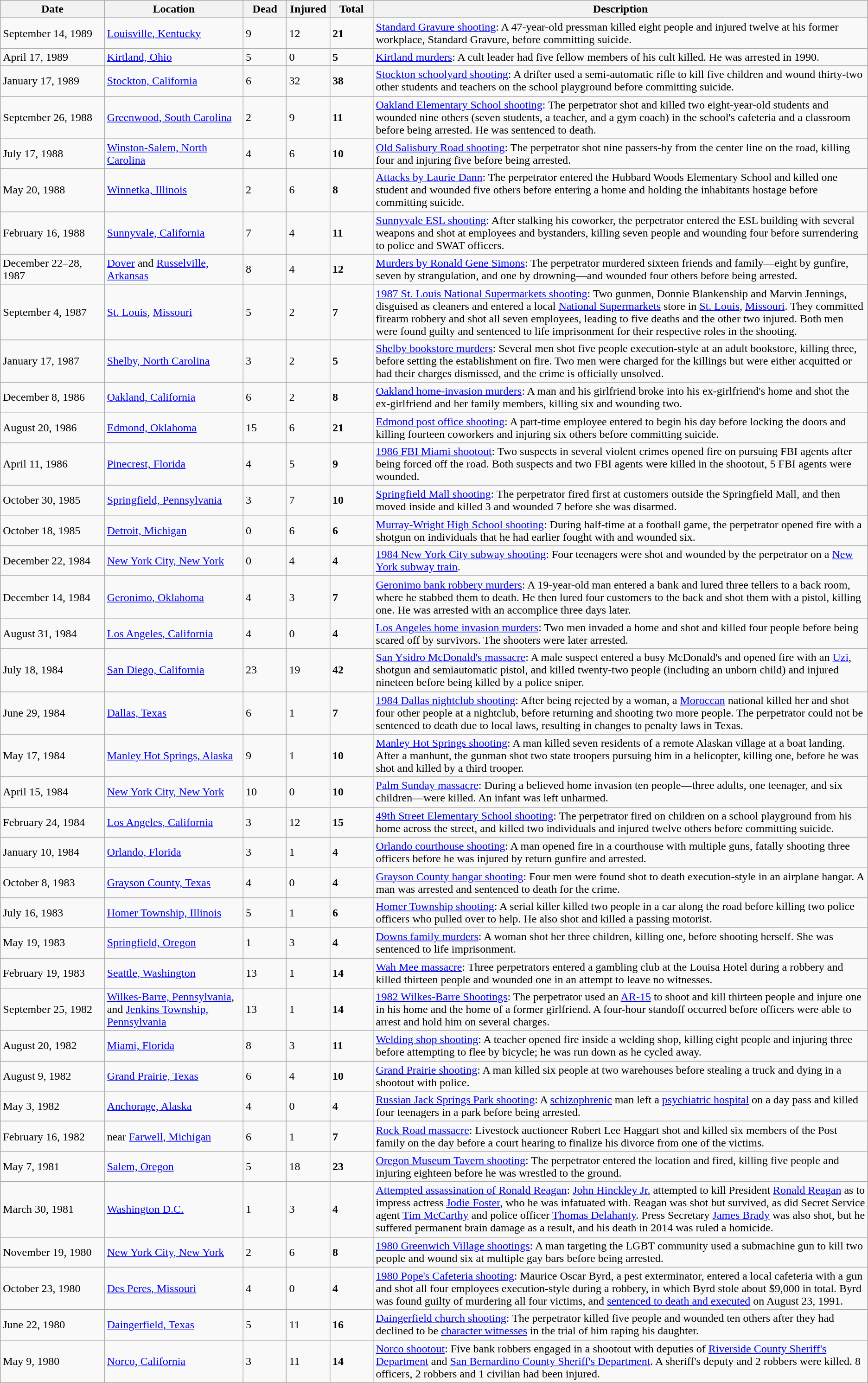<table class="wikitable sortable">
<tr>
<th width=12%>Date</th>
<th width=16%>Location</th>
<th width=5%>Dead</th>
<th width=5%>Injured</th>
<th width=5%>Total</th>
<th width=60%>Description</th>
</tr>
<tr>
<td>September 14, 1989</td>
<td><a href='#'>Louisville, Kentucky</a></td>
<td>9</td>
<td>12</td>
<td><strong>21</strong></td>
<td><a href='#'>Standard Gravure shooting</a>: A 47-year-old pressman killed eight people and injured twelve at his former workplace, Standard Gravure, before committing suicide.</td>
</tr>
<tr>
<td>April 17, 1989</td>
<td><a href='#'>Kirtland, Ohio</a></td>
<td>5</td>
<td>0</td>
<td><strong>5</strong></td>
<td><a href='#'>Kirtland murders</a>: A cult leader had five fellow members of his cult killed. He was arrested in 1990.</td>
</tr>
<tr>
<td>January 17, 1989</td>
<td><a href='#'>Stockton, California</a></td>
<td>6</td>
<td>32</td>
<td><strong>38</strong></td>
<td><a href='#'>Stockton schoolyard shooting</a>: A drifter used a semi-automatic rifle to kill five children and wound thirty-two other students and teachers on the school playground before committing suicide.</td>
</tr>
<tr>
<td>September 26, 1988</td>
<td><a href='#'>Greenwood, South Carolina</a></td>
<td>2</td>
<td>9</td>
<td><strong>11</strong></td>
<td><a href='#'>Oakland Elementary School shooting</a>: The perpetrator shot and killed two eight-year-old students and wounded nine others (seven students, a teacher, and a gym coach) in the school's cafeteria and a classroom before being arrested. He was sentenced to death.</td>
</tr>
<tr>
<td>July 17, 1988</td>
<td><a href='#'>Winston-Salem, North Carolina</a></td>
<td>4</td>
<td>6</td>
<td><strong>10</strong></td>
<td><a href='#'>Old Salisbury Road shooting</a>: The perpetrator shot nine passers-by from the center line on the road, killing four and injuring five before being arrested.</td>
</tr>
<tr>
<td>May 20, 1988</td>
<td><a href='#'>Winnetka, Illinois</a></td>
<td>2</td>
<td>6</td>
<td><strong>8</strong></td>
<td><a href='#'>Attacks by Laurie Dann</a>: The perpetrator entered the Hubbard Woods Elementary School and killed one student and wounded five others before entering a home and holding the inhabitants hostage before committing suicide.</td>
</tr>
<tr>
<td>February 16, 1988</td>
<td><a href='#'>Sunnyvale, California</a></td>
<td>7</td>
<td>4</td>
<td><strong>11</strong></td>
<td><a href='#'>Sunnyvale ESL shooting</a>: After stalking his coworker, the perpetrator entered the ESL building with several weapons and shot at employees and bystanders, killing seven people and wounding four before surrendering to police and SWAT officers.</td>
</tr>
<tr>
<td>December 22–28, 1987</td>
<td><a href='#'>Dover</a> and <a href='#'>Russelville, Arkansas</a></td>
<td>8</td>
<td>4</td>
<td><strong>12</strong></td>
<td><a href='#'>Murders by Ronald Gene Simons</a>: The perpetrator murdered sixteen friends and family—eight by gunfire, seven by strangulation, and one by drowning—and wounded four others before being arrested.</td>
</tr>
<tr>
<td>September 4, 1987</td>
<td><a href='#'>St. Louis</a>, <a href='#'>Missouri</a></td>
<td>5</td>
<td>2</td>
<td><strong>7</strong></td>
<td><a href='#'>1987 St. Louis National Supermarkets shooting</a>: Two gunmen, Donnie Blankenship and Marvin Jennings, disguised as cleaners and entered a local <a href='#'>National Supermarkets</a> store in <a href='#'>St. Louis</a>, <a href='#'>Missouri</a>. They committed firearm robbery and shot all seven employees, leading to five deaths and the other two injured. Both men were found guilty and sentenced to life imprisonment for their respective roles in the shooting.</td>
</tr>
<tr>
<td>January 17, 1987</td>
<td><a href='#'>Shelby, North Carolina</a></td>
<td>3</td>
<td>2</td>
<td><strong>5</strong></td>
<td><a href='#'>Shelby bookstore murders</a>: Several men shot five people execution-style at an adult bookstore, killing three, before setting the establishment on fire. Two men were charged for the killings but were either acquitted or had their charges dismissed, and the crime is officially unsolved.</td>
</tr>
<tr>
<td>December 8, 1986</td>
<td><a href='#'>Oakland, California</a></td>
<td>6</td>
<td>2</td>
<td><strong>8</strong></td>
<td><a href='#'>Oakland home-invasion murders</a>: A man and his girlfriend broke into his ex-girlfriend's home and shot the ex-girlfriend and her family members, killing six and wounding two.</td>
</tr>
<tr>
<td>August 20, 1986</td>
<td><a href='#'>Edmond, Oklahoma</a></td>
<td>15</td>
<td>6</td>
<td><strong>21</strong></td>
<td><a href='#'>Edmond post office shooting</a>: A part-time employee entered to begin his day before locking the doors and killing fourteen coworkers and injuring six others before committing suicide.</td>
</tr>
<tr>
<td>April 11, 1986</td>
<td><a href='#'>Pinecrest, Florida</a></td>
<td>4</td>
<td>5</td>
<td><strong>9</strong></td>
<td><a href='#'>1986 FBI Miami shootout</a>: Two suspects in several violent crimes opened fire on pursuing FBI agents after being forced off the road. Both suspects and two FBI agents were killed in the shootout, 5 FBI agents were wounded.</td>
</tr>
<tr>
<td>October 30, 1985</td>
<td><a href='#'>Springfield, Pennsylvania</a></td>
<td>3</td>
<td>7</td>
<td><strong>10</strong></td>
<td><a href='#'>Springfield Mall shooting</a>: The perpetrator fired first at customers outside the Springfield Mall, and then moved inside and killed 3 and wounded 7 before she was disarmed.</td>
</tr>
<tr>
<td>October 18, 1985</td>
<td><a href='#'>Detroit, Michigan</a></td>
<td>0</td>
<td>6</td>
<td><strong>6</strong></td>
<td><a href='#'>Murray-Wright High School shooting</a>: During half-time at a football game, the perpetrator opened fire with a shotgun on individuals that he had earlier fought with and wounded six.</td>
</tr>
<tr>
<td>December 22, 1984</td>
<td><a href='#'>New York City, New York</a></td>
<td>0</td>
<td>4</td>
<td><strong>4</strong></td>
<td><a href='#'>1984 New York City subway shooting</a>: Four teenagers were shot and wounded by the perpetrator on a <a href='#'>New York subway train</a>.</td>
</tr>
<tr>
<td>December 14, 1984</td>
<td><a href='#'>Geronimo, Oklahoma</a></td>
<td>4</td>
<td>3</td>
<td><strong>7</strong></td>
<td><a href='#'>Geronimo bank robbery murders</a>: A 19-year-old man entered a bank and lured three tellers to a back room, where he stabbed them to death. He then lured four customers to the back and shot them with a pistol, killing one. He was arrested with an accomplice three days later.</td>
</tr>
<tr>
<td>August 31, 1984</td>
<td><a href='#'>Los Angeles, California</a></td>
<td>4</td>
<td>0</td>
<td><strong>4</strong></td>
<td><a href='#'>Los Angeles home invasion murders</a>: Two men invaded a home and shot and killed four people before being scared off by survivors. The shooters were later arrested.</td>
</tr>
<tr>
<td>July 18, 1984</td>
<td><a href='#'>San Diego, California</a></td>
<td>23</td>
<td>19</td>
<td><strong>42</strong></td>
<td><a href='#'>San Ysidro McDonald's massacre</a>: A male suspect entered a busy McDonald's and opened fire with an <a href='#'>Uzi</a>, shotgun and semiautomatic pistol, and killed twenty-two people (including an unborn child) and injured nineteen before being killed by a police sniper.</td>
</tr>
<tr>
<td>June 29, 1984</td>
<td><a href='#'>Dallas, Texas</a></td>
<td>6</td>
<td>1</td>
<td><strong>7</strong></td>
<td><a href='#'>1984 Dallas nightclub shooting</a>: After being rejected by a woman, a <a href='#'>Moroccan</a> national killed her and shot four other people at a nightclub, before returning and shooting two more people. The perpetrator could not be sentenced to death due to local laws, resulting in changes to penalty laws in Texas.</td>
</tr>
<tr>
<td>May 17, 1984</td>
<td><a href='#'>Manley Hot Springs, Alaska</a></td>
<td>9</td>
<td>1</td>
<td><strong>10</strong></td>
<td><a href='#'>Manley Hot Springs shooting</a>: A man killed seven residents of a remote Alaskan village at a boat landing. After a manhunt, the gunman shot two state troopers pursuing him in a helicopter, killing one, before he was shot and killed by a third trooper.</td>
</tr>
<tr>
<td>April 15, 1984</td>
<td><a href='#'>New York City, New York</a></td>
<td>10</td>
<td>0</td>
<td><strong>10</strong></td>
<td><a href='#'>Palm Sunday massacre</a>: During a believed home invasion ten people—three adults, one teenager, and six children—were killed. An infant was left unharmed.</td>
</tr>
<tr>
<td>February 24, 1984</td>
<td><a href='#'>Los Angeles, California</a></td>
<td>3</td>
<td>12</td>
<td><strong>15</strong></td>
<td><a href='#'>49th Street Elementary School shooting</a>: The perpetrator fired on children on a school playground from his home across the street, and killed two individuals and injured twelve others before committing suicide.</td>
</tr>
<tr>
<td>January 10, 1984</td>
<td><a href='#'>Orlando, Florida</a></td>
<td>3</td>
<td>1</td>
<td><strong>4</strong></td>
<td><a href='#'>Orlando courthouse shooting</a>: A man opened fire in a courthouse with multiple guns, fatally shooting three officers before he was injured by return gunfire and arrested.</td>
</tr>
<tr>
<td>October 8, 1983</td>
<td><a href='#'>Grayson County, Texas</a></td>
<td>4</td>
<td>0</td>
<td><strong>4</strong></td>
<td><a href='#'>Grayson County hangar shooting</a>: Four men were found shot to death execution-style in an airplane hangar. A man was arrested and sentenced to death for the crime.</td>
</tr>
<tr>
<td>July 16, 1983</td>
<td><a href='#'>Homer Township, Illinois</a></td>
<td>5</td>
<td>1</td>
<td><strong>6</strong></td>
<td><a href='#'>Homer Township shooting</a>: A serial killer killed two people in a car along the road before killing two police officers who pulled over to help. He also shot and killed a passing motorist.</td>
</tr>
<tr>
<td>May 19, 1983</td>
<td><a href='#'>Springfield, Oregon</a></td>
<td>1</td>
<td>3</td>
<td><strong>4</strong></td>
<td><a href='#'>Downs family murders</a>: A woman shot her three children, killing one, before shooting herself. She was sentenced to life imprisonment.</td>
</tr>
<tr>
<td>February 19, 1983</td>
<td><a href='#'>Seattle, Washington</a></td>
<td>13</td>
<td>1</td>
<td><strong>14</strong></td>
<td><a href='#'>Wah Mee massacre</a>: Three perpetrators entered a gambling club at the Louisa Hotel during a robbery and killed thirteen people and wounded one in an attempt to leave no witnesses.</td>
</tr>
<tr>
<td>September 25, 1982</td>
<td><a href='#'>Wilkes-Barre, Pennsylvania</a>, and <a href='#'>Jenkins Township, Pennsylvania</a></td>
<td>13</td>
<td>1</td>
<td><strong>14</strong></td>
<td><a href='#'>1982 Wilkes-Barre Shootings</a>: The perpetrator used an <a href='#'>AR-15</a> to shoot and kill thirteen people and injure one in his home and the home of a former girlfriend. A four-hour standoff occurred before officers were able to arrest and hold him on several charges.</td>
</tr>
<tr>
<td>August 20, 1982</td>
<td><a href='#'>Miami, Florida</a></td>
<td>8</td>
<td>3</td>
<td><strong>11</strong></td>
<td><a href='#'>Welding shop shooting</a>: A teacher opened fire inside a welding shop, killing eight people and injuring three before attempting to flee by bicycle; he was run down as he cycled away.</td>
</tr>
<tr>
<td>August 9, 1982</td>
<td><a href='#'>Grand Prairie, Texas</a></td>
<td>6</td>
<td>4</td>
<td><strong>10</strong></td>
<td><a href='#'>Grand Prairie shooting</a>: A man killed six people at two warehouses before stealing a truck and dying in a shootout with police.</td>
</tr>
<tr>
<td>May 3, 1982</td>
<td><a href='#'>Anchorage, Alaska</a></td>
<td>4</td>
<td>0</td>
<td><strong>4</strong></td>
<td><a href='#'>Russian Jack Springs Park shooting</a>: A <a href='#'>schizophrenic</a> man left a <a href='#'>psychiatric hospital</a> on a day pass and killed four teenagers in a park before being arrested.</td>
</tr>
<tr>
<td>February 16, 1982</td>
<td>near <a href='#'>Farwell, Michigan</a></td>
<td>6</td>
<td>1</td>
<td><strong>7</strong></td>
<td><a href='#'>Rock Road massacre</a>: Livestock auctioneer Robert Lee Haggart shot and killed six members of the Post family on the day before a court hearing to finalize his divorce from one of the victims.</td>
</tr>
<tr>
<td>May 7, 1981</td>
<td><a href='#'>Salem, Oregon</a></td>
<td>5</td>
<td>18</td>
<td><strong>23</strong></td>
<td><a href='#'>Oregon Museum Tavern shooting</a>: The perpetrator entered the location and fired, killing five people and injuring eighteen before he was wrestled to the ground.</td>
</tr>
<tr>
<td>March 30, 1981</td>
<td><a href='#'>Washington D.C.</a></td>
<td>1</td>
<td>3</td>
<td><strong>4</strong></td>
<td><a href='#'>Attempted assassination of Ronald Reagan</a>: <a href='#'>John Hinckley Jr.</a> attempted to kill President <a href='#'>Ronald Reagan</a> as to impress actress <a href='#'>Jodie Foster</a>, who he was infatuated with. Reagan was shot but survived, as did Secret Service agent <a href='#'>Tim McCarthy</a> and police officer <a href='#'>Thomas Delahanty</a>. Press Secretary <a href='#'>James Brady</a> was also shot, but he suffered permanent brain damage as a result, and his death in 2014 was ruled a homicide.</td>
</tr>
<tr>
<td>November 19, 1980</td>
<td><a href='#'>New York City, New York</a></td>
<td>2</td>
<td>6</td>
<td><strong>8</strong></td>
<td><a href='#'>1980 Greenwich Village shootings</a>: A man targeting the LGBT community used a submachine gun to kill two people and wound six at multiple gay bars before being arrested.</td>
</tr>
<tr>
<td>October 23, 1980</td>
<td><a href='#'>Des Peres, Missouri</a></td>
<td>4</td>
<td>0</td>
<td><strong>4</strong></td>
<td><a href='#'>1980 Pope's Cafeteria shooting</a>: Maurice Oscar Byrd, a pest exterminator, entered a local cafeteria with a gun and shot all four employees execution-style during a robbery, in which Byrd stole about $9,000 in total. Byrd was found guilty of murdering all four victims, and <a href='#'>sentenced to death and executed</a> on August 23, 1991.</td>
</tr>
<tr>
<td>June 22, 1980</td>
<td><a href='#'>Daingerfield, Texas</a></td>
<td>5</td>
<td>11</td>
<td><strong>16</strong></td>
<td><a href='#'>Daingerfield church shooting</a>: The perpetrator killed five people and wounded ten others after they had declined to be <a href='#'>character witnesses</a> in the trial of him raping his daughter.</td>
</tr>
<tr>
<td>May 9, 1980</td>
<td><a href='#'>Norco, California</a></td>
<td>3</td>
<td>11</td>
<td><strong>14</strong></td>
<td><a href='#'>Norco shootout</a>: Five bank robbers engaged in a shootout with deputies of <a href='#'>Riverside County Sheriff's Department</a> and <a href='#'>San Bernardino County Sheriff's Department</a>. A sheriff's deputy and 2 robbers were killed. 8 officers, 2 robbers and 1 civilian had been injured.</td>
</tr>
</table>
